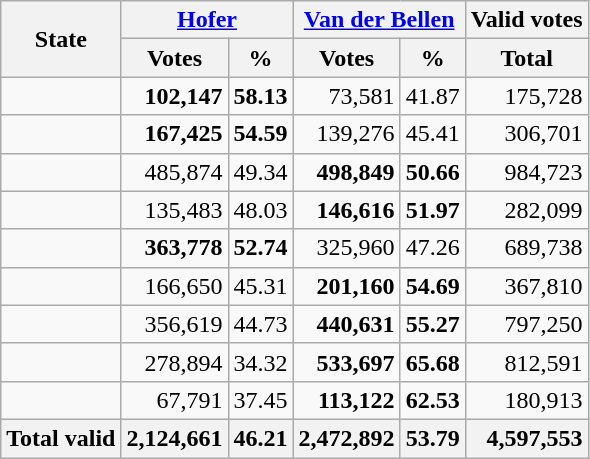<table class="wikitable sortable" style="text-align:right">
<tr>
<th rowspan="2">State</th>
<th colspan="2"><a href='#'>Hofer</a></th>
<th colspan="2"><a href='#'>Van der Bellen</a></th>
<th>Valid votes</th>
</tr>
<tr>
<th>Votes</th>
<th>%</th>
<th>Votes</th>
<th>%</th>
<th>Total</th>
</tr>
<tr>
<td style="text-align:left"></td>
<td><strong>102,147</strong></td>
<td><strong>58.13</strong></td>
<td>73,581</td>
<td>41.87</td>
<td>175,728</td>
</tr>
<tr>
<td style="text-align:left"></td>
<td><strong>167,425</strong></td>
<td><strong>54.59</strong></td>
<td>139,276</td>
<td>45.41</td>
<td>306,701</td>
</tr>
<tr>
<td style="text-align:left"></td>
<td>485,874</td>
<td>49.34</td>
<td><strong>498,849</strong></td>
<td><strong>50.66</strong></td>
<td>984,723</td>
</tr>
<tr>
<td style="text-align:left"></td>
<td>135,483</td>
<td>48.03</td>
<td><strong>146,616</strong></td>
<td><strong>51.97</strong></td>
<td>282,099</td>
</tr>
<tr>
<td style="text-align:left"></td>
<td><strong>363,778</strong></td>
<td><strong>52.74</strong></td>
<td>325,960</td>
<td>47.26</td>
<td>689,738</td>
</tr>
<tr>
<td style="text-align:left"></td>
<td>166,650</td>
<td>45.31</td>
<td><strong>201,160</strong></td>
<td><strong>54.69</strong></td>
<td>367,810</td>
</tr>
<tr>
<td style="text-align:left"></td>
<td>356,619</td>
<td>44.73</td>
<td><strong>440,631</strong></td>
<td><strong>55.27</strong></td>
<td>797,250</td>
</tr>
<tr>
<td style="text-align:left"></td>
<td>278,894</td>
<td>34.32</td>
<td><strong>533,697</strong></td>
<td><strong>65.68</strong></td>
<td>812,591</td>
</tr>
<tr>
<td style="text-align:left"></td>
<td>67,791</td>
<td>37.45</td>
<td><strong>113,122</strong></td>
<td><strong>62.53</strong></td>
<td>180,913</td>
</tr>
<tr>
<th style="text-align:left">Total valid</th>
<th style="text-align:right">2,124,661</th>
<th style="text-align:right">46.21</th>
<th style="text-align:right">2,472,892</th>
<th style="text-align:right">53.79</th>
<th style="text-align:right">4,597,553</th>
</tr>
</table>
